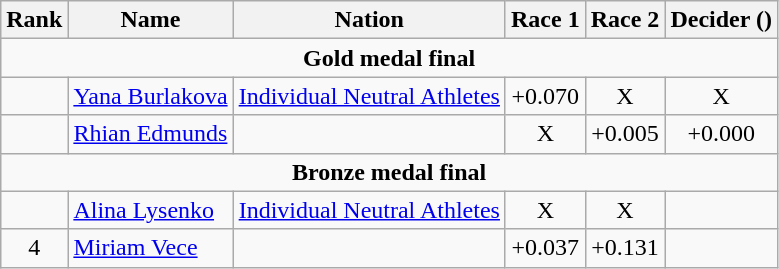<table class="wikitable" style="text-align:center">
<tr>
<th>Rank</th>
<th>Name</th>
<th>Nation</th>
<th>Race 1</th>
<th>Race 2</th>
<th>Decider ()</th>
</tr>
<tr>
<td colspan=6><strong>Gold medal final</strong></td>
</tr>
<tr>
<td></td>
<td align=left><a href='#'>Yana Burlakova</a></td>
<td align=left><a href='#'>Individual Neutral Athletes</a></td>
<td>+0.070</td>
<td>X</td>
<td>X</td>
</tr>
<tr>
<td></td>
<td align=left><a href='#'>Rhian Edmunds</a></td>
<td align=left></td>
<td>X</td>
<td>+0.005</td>
<td>+0.000</td>
</tr>
<tr>
<td colspan=6><strong>Bronze medal final</strong></td>
</tr>
<tr>
<td></td>
<td align=left><a href='#'>Alina Lysenko</a></td>
<td align=left><a href='#'>Individual Neutral Athletes</a></td>
<td>X</td>
<td>X</td>
<td></td>
</tr>
<tr>
<td>4</td>
<td align=left><a href='#'>Miriam Vece</a></td>
<td align=left></td>
<td>+0.037</td>
<td>+0.131</td>
<td></td>
</tr>
</table>
